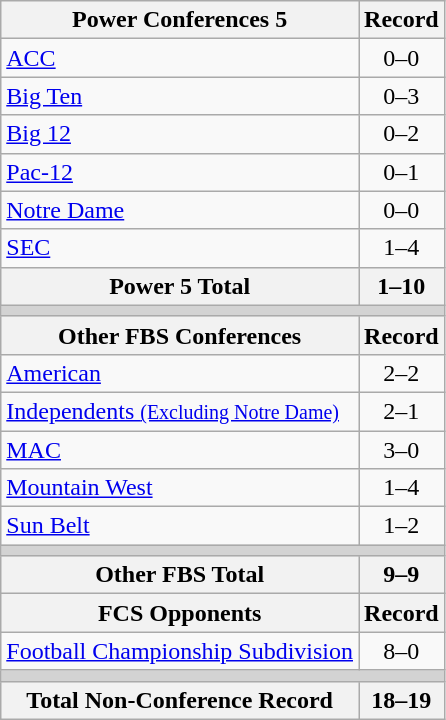<table class="wikitable">
<tr>
<th>Power Conferences 5</th>
<th>Record</th>
</tr>
<tr>
<td><a href='#'>ACC</a></td>
<td align=center>0–0</td>
</tr>
<tr>
<td><a href='#'>Big Ten</a></td>
<td align=center>0–3</td>
</tr>
<tr>
<td><a href='#'>Big 12</a></td>
<td align=center>0–2</td>
</tr>
<tr>
<td><a href='#'>Pac-12</a></td>
<td align=center>0–1</td>
</tr>
<tr>
<td><a href='#'>Notre Dame</a></td>
<td align=center>0–0</td>
</tr>
<tr>
<td><a href='#'>SEC</a></td>
<td align=center>1–4</td>
</tr>
<tr>
<th>Power 5 Total</th>
<th>1–10</th>
</tr>
<tr>
<th colspan="2" style="background:lightgrey;"></th>
</tr>
<tr>
<th>Other FBS Conferences</th>
<th>Record</th>
</tr>
<tr>
<td><a href='#'>American</a></td>
<td align=center>2–2</td>
</tr>
<tr>
<td><a href='#'>Independents <small>(Excluding Notre Dame)</small></a></td>
<td align=center>2–1</td>
</tr>
<tr>
<td><a href='#'>MAC</a></td>
<td align=center>3–0</td>
</tr>
<tr>
<td><a href='#'>Mountain West</a></td>
<td align=center>1–4</td>
</tr>
<tr>
<td><a href='#'>Sun Belt</a></td>
<td align=center>1–2</td>
</tr>
<tr>
<th colspan="2" style="background:lightgrey;"></th>
</tr>
<tr>
<th>Other FBS Total</th>
<th>9–9</th>
</tr>
<tr>
<th>FCS Opponents</th>
<th>Record</th>
</tr>
<tr>
<td><a href='#'>Football Championship Subdivision</a></td>
<td align=center>8–0</td>
</tr>
<tr>
<th colspan="2" style="background:lightgrey;"></th>
</tr>
<tr>
<th>Total Non-Conference Record</th>
<th>18–19</th>
</tr>
</table>
